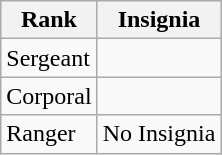<table class="wikitable">
<tr>
<th>Rank</th>
<th>Insignia</th>
</tr>
<tr>
<td>Sergeant</td>
<td></td>
</tr>
<tr>
<td>Corporal</td>
<td></td>
</tr>
<tr>
<td>Ranger</td>
<td>No Insignia</td>
</tr>
</table>
